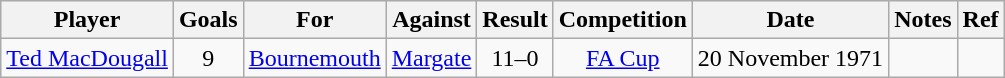<table class="wikitable" style="text-align:center;">
<tr>
<th>Player</th>
<th>Goals</th>
<th>For</th>
<th>Against</th>
<th>Result</th>
<th>Competition</th>
<th>Date</th>
<th>Notes</th>
<th>Ref</th>
</tr>
<tr>
<td align="left"><a href='#'>Ted MacDougall</a></td>
<td>9</td>
<td><a href='#'>Bournemouth</a></td>
<td><a href='#'>Margate</a></td>
<td>11–0</td>
<td><a href='#'>FA Cup</a></td>
<td>20 November 1971</td>
<td></td>
<td></td>
</tr>
</table>
